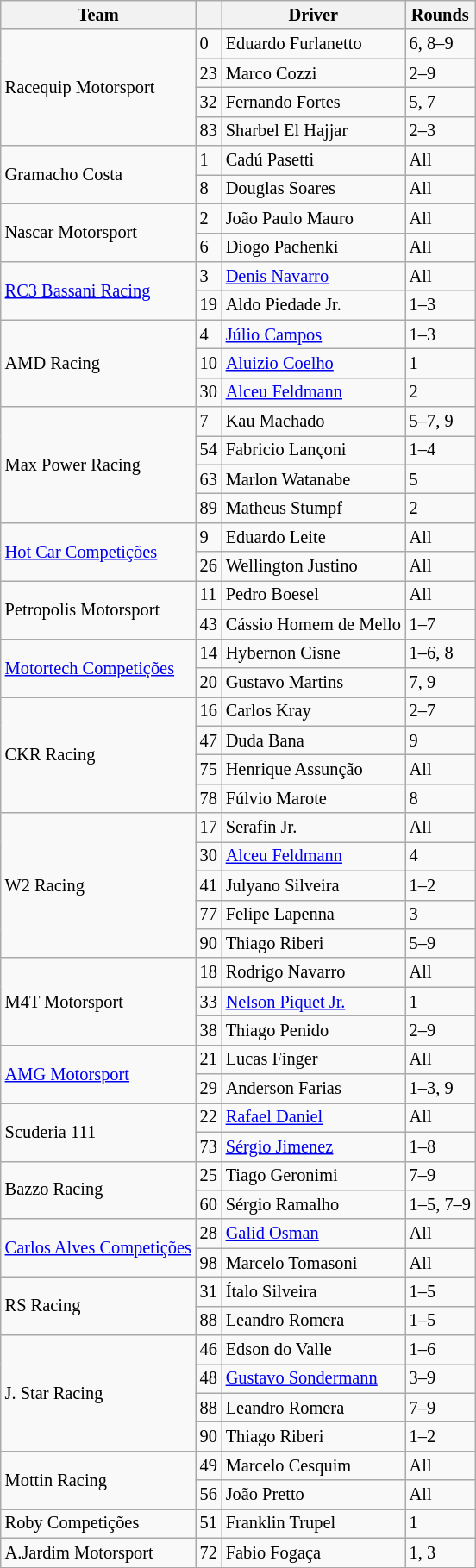<table class="wikitable" style="font-size: 85%;">
<tr>
<th>Team</th>
<th></th>
<th>Driver</th>
<th>Rounds</th>
</tr>
<tr>
<td rowspan=4>Racequip Motorsport</td>
<td>0</td>
<td>Eduardo Furlanetto</td>
<td>6, 8–9</td>
</tr>
<tr>
<td>23</td>
<td>Marco Cozzi</td>
<td>2–9</td>
</tr>
<tr>
<td>32</td>
<td>Fernando Fortes</td>
<td>5, 7</td>
</tr>
<tr>
<td>83</td>
<td>Sharbel El Hajjar</td>
<td>2–3</td>
</tr>
<tr>
<td rowspan=2>Gramacho Costa</td>
<td>1</td>
<td>Cadú Pasetti</td>
<td>All</td>
</tr>
<tr>
<td>8</td>
<td>Douglas Soares</td>
<td>All</td>
</tr>
<tr>
<td rowspan=2>Nascar Motorsport</td>
<td>2</td>
<td>João Paulo Mauro</td>
<td>All</td>
</tr>
<tr>
<td>6</td>
<td>Diogo Pachenki</td>
<td>All</td>
</tr>
<tr>
<td rowspan=2><a href='#'>RC3 Bassani Racing</a></td>
<td>3</td>
<td><a href='#'>Denis Navarro</a></td>
<td>All</td>
</tr>
<tr>
<td>19</td>
<td>Aldo Piedade Jr.</td>
<td>1–3</td>
</tr>
<tr>
<td rowspan=3>AMD Racing</td>
<td>4</td>
<td><a href='#'>Júlio Campos</a></td>
<td>1–3</td>
</tr>
<tr>
<td>10</td>
<td><a href='#'>Aluizio Coelho</a></td>
<td>1</td>
</tr>
<tr>
<td>30</td>
<td><a href='#'>Alceu Feldmann</a></td>
<td>2</td>
</tr>
<tr>
<td rowspan=4>Max Power Racing</td>
<td>7</td>
<td>Kau Machado</td>
<td>5–7, 9</td>
</tr>
<tr>
<td>54</td>
<td>Fabricio Lançoni</td>
<td>1–4</td>
</tr>
<tr>
<td>63</td>
<td>Marlon Watanabe</td>
<td>5</td>
</tr>
<tr>
<td>89</td>
<td>Matheus Stumpf</td>
<td>2</td>
</tr>
<tr>
<td rowspan=2><a href='#'>Hot Car Competições</a></td>
<td>9</td>
<td>Eduardo Leite</td>
<td>All</td>
</tr>
<tr>
<td>26</td>
<td>Wellington Justino</td>
<td>All</td>
</tr>
<tr>
<td rowspan=2>Petropolis Motorsport</td>
<td>11</td>
<td>Pedro Boesel</td>
<td>All</td>
</tr>
<tr>
<td>43</td>
<td>Cássio Homem de Mello</td>
<td>1–7</td>
</tr>
<tr>
<td rowspan=2><a href='#'>Motortech Competições</a></td>
<td>14</td>
<td>Hybernon Cisne</td>
<td>1–6, 8</td>
</tr>
<tr>
<td>20</td>
<td>Gustavo Martins</td>
<td>7, 9</td>
</tr>
<tr>
<td rowspan=4>CKR Racing</td>
<td>16</td>
<td>Carlos Kray</td>
<td>2–7</td>
</tr>
<tr>
<td>47</td>
<td>Duda Bana</td>
<td>9</td>
</tr>
<tr>
<td>75</td>
<td>Henrique Assunção</td>
<td>All</td>
</tr>
<tr>
<td>78</td>
<td>Fúlvio Marote</td>
<td>8</td>
</tr>
<tr>
<td rowspan=5>W2 Racing</td>
<td>17</td>
<td>Serafin Jr.</td>
<td>All</td>
</tr>
<tr>
<td>30</td>
<td><a href='#'>Alceu Feldmann</a></td>
<td>4</td>
</tr>
<tr>
<td>41</td>
<td>Julyano Silveira</td>
<td>1–2</td>
</tr>
<tr>
<td>77</td>
<td>Felipe Lapenna</td>
<td>3</td>
</tr>
<tr>
<td>90</td>
<td>Thiago Riberi</td>
<td>5–9</td>
</tr>
<tr>
<td rowspan=3>M4T Motorsport</td>
<td>18</td>
<td>Rodrigo Navarro</td>
<td>All</td>
</tr>
<tr>
<td>33</td>
<td><a href='#'>Nelson Piquet Jr.</a></td>
<td>1</td>
</tr>
<tr>
<td>38</td>
<td>Thiago Penido</td>
<td>2–9</td>
</tr>
<tr>
<td rowspan=2><a href='#'>AMG Motorsport</a></td>
<td>21</td>
<td>Lucas Finger</td>
<td>All</td>
</tr>
<tr>
<td>29</td>
<td>Anderson Farias</td>
<td>1–3, 9</td>
</tr>
<tr>
<td rowspan=2>Scuderia 111</td>
<td>22</td>
<td><a href='#'>Rafael Daniel</a></td>
<td>All</td>
</tr>
<tr>
<td>73</td>
<td><a href='#'>Sérgio Jimenez</a></td>
<td>1–8</td>
</tr>
<tr>
<td rowspan=2>Bazzo Racing</td>
<td>25</td>
<td>Tiago Geronimi</td>
<td>7–9</td>
</tr>
<tr>
<td>60</td>
<td>Sérgio Ramalho</td>
<td>1–5, 7–9</td>
</tr>
<tr>
<td rowspan=2><a href='#'>Carlos Alves Competições</a></td>
<td>28</td>
<td><a href='#'>Galid Osman</a></td>
<td>All</td>
</tr>
<tr>
<td>98</td>
<td>Marcelo Tomasoni</td>
<td>All</td>
</tr>
<tr>
<td rowspan=2>RS Racing</td>
<td>31</td>
<td>Ítalo Silveira</td>
<td>1–5</td>
</tr>
<tr>
<td>88</td>
<td>Leandro Romera</td>
<td>1–5</td>
</tr>
<tr>
<td rowspan=4>J. Star Racing</td>
<td>46</td>
<td>Edson do Valle</td>
<td>1–6</td>
</tr>
<tr>
<td>48</td>
<td><a href='#'>Gustavo Sondermann</a></td>
<td>3–9</td>
</tr>
<tr>
<td>88</td>
<td>Leandro Romera</td>
<td>7–9</td>
</tr>
<tr>
<td>90</td>
<td>Thiago Riberi</td>
<td>1–2</td>
</tr>
<tr>
<td rowspan=2>Mottin Racing</td>
<td>49</td>
<td>Marcelo Cesquim</td>
<td>All</td>
</tr>
<tr>
<td>56</td>
<td>João Pretto</td>
<td>All</td>
</tr>
<tr>
<td>Roby Competições</td>
<td>51</td>
<td>Franklin Trupel</td>
<td>1</td>
</tr>
<tr>
<td>A.Jardim Motorsport</td>
<td>72</td>
<td>Fabio Fogaça</td>
<td>1, 3</td>
</tr>
<tr>
</tr>
</table>
